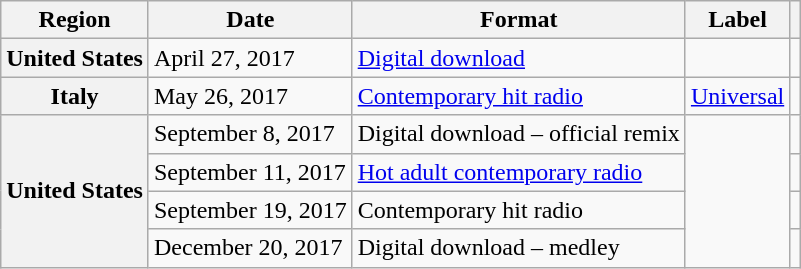<table class="wikitable plainrowheaders">
<tr>
<th>Region</th>
<th>Date</th>
<th>Format</th>
<th>Label</th>
<th></th>
</tr>
<tr>
<th scope="row">United States</th>
<td>April 27, 2017</td>
<td><a href='#'>Digital download</a></td>
<td></td>
<td></td>
</tr>
<tr>
<th scope="row">Italy</th>
<td>May 26, 2017</td>
<td><a href='#'>Contemporary hit radio</a></td>
<td><a href='#'>Universal</a></td>
<td></td>
</tr>
<tr>
<th scope="row" rowspan="4">United States</th>
<td>September 8, 2017</td>
<td>Digital download – official remix</td>
<td rowspan="4"></td>
<td></td>
</tr>
<tr>
<td>September 11, 2017</td>
<td><a href='#'>Hot adult contemporary radio</a></td>
<td></td>
</tr>
<tr>
<td>September 19, 2017</td>
<td>Contemporary hit radio</td>
<td></td>
</tr>
<tr>
<td>December 20, 2017</td>
<td>Digital download – medley</td>
<td></td>
</tr>
</table>
